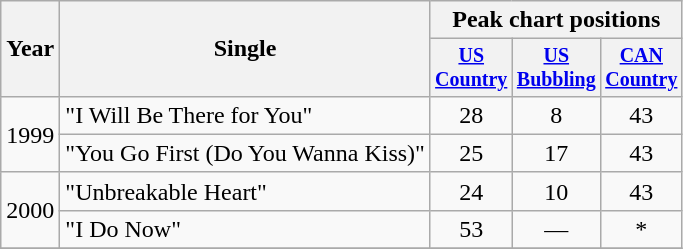<table class="wikitable" style="text-align:center;">
<tr>
<th rowspan="2">Year</th>
<th rowspan="2">Single</th>
<th colspan="3">Peak chart positions</th>
</tr>
<tr style="font-size:smaller;">
<th width="40"><a href='#'>US Country</a></th>
<th width="40"><a href='#'>US Bubbling</a></th>
<th width="40"><a href='#'>CAN Country</a></th>
</tr>
<tr>
<td rowspan="2">1999</td>
<td align="left">"I Will Be There for You"</td>
<td>28</td>
<td>8</td>
<td>43</td>
</tr>
<tr>
<td align="left">"You Go First (Do You Wanna Kiss)"</td>
<td>25</td>
<td>17</td>
<td>43</td>
</tr>
<tr>
<td rowspan="2">2000</td>
<td align="left">"Unbreakable Heart"</td>
<td>24</td>
<td>10</td>
<td>43</td>
</tr>
<tr>
<td align="left">"I Do Now"</td>
<td>53</td>
<td>—</td>
<td>*</td>
</tr>
<tr>
</tr>
</table>
